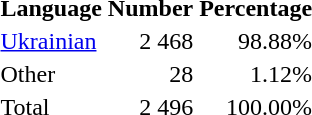<table class="standard">
<tr>
<th>Language</th>
<th>Number</th>
<th>Percentage</th>
</tr>
<tr>
<td><a href='#'>Ukrainian</a></td>
<td align="right">2 468</td>
<td align="right">98.88%</td>
</tr>
<tr>
<td>Other</td>
<td align="right">28</td>
<td align="right">1.12%</td>
</tr>
<tr>
<td>Total</td>
<td align="right">2 496</td>
<td align="right">100.00%</td>
</tr>
</table>
